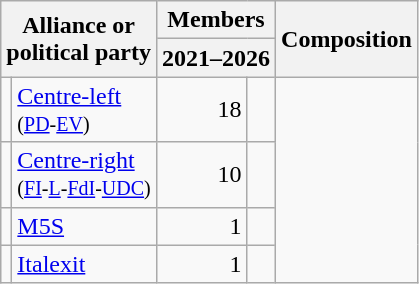<table class="wikitable">
<tr>
<th colspan=2 rowspan=2>Alliance or <br> political party</th>
<th colspan=2>Members</th>
<th rowspan=2>Composition</th>
</tr>
<tr>
<th colspan=2>2021–2026</th>
</tr>
<tr>
<td></td>
<td><a href='#'>Centre-left</a> <br><small>(<a href='#'>PD</a>-<a href='#'>EV</a>)</small></td>
<td style="text-align: right">18</td>
<td></td>
<td rowspan=4></td>
</tr>
<tr>
<td></td>
<td><a href='#'>Centre-right</a> <br><small>(<a href='#'>FI</a>-<a href='#'>L</a>-<a href='#'>FdI</a>-<a href='#'>UDC</a>)</small></td>
<td style="text-align: right">10</td>
<td></td>
</tr>
<tr>
<td></td>
<td><a href='#'>M5S</a></td>
<td style="text-align: right">1</td>
<td></td>
</tr>
<tr>
<td></td>
<td><a href='#'>Italexit</a></td>
<td style="text-align: right">1</td>
<td></td>
</tr>
</table>
